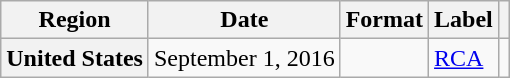<table class="wikitable plainrowheaders">
<tr>
<th scope="col">Region</th>
<th scope="col">Date</th>
<th scope="col">Format</th>
<th scope="col">Label</th>
<th scope="col"></th>
</tr>
<tr>
<th scope="row">United States</th>
<td>September 1, 2016</td>
<td></td>
<td><a href='#'>RCA</a></td>
<td></td>
</tr>
</table>
